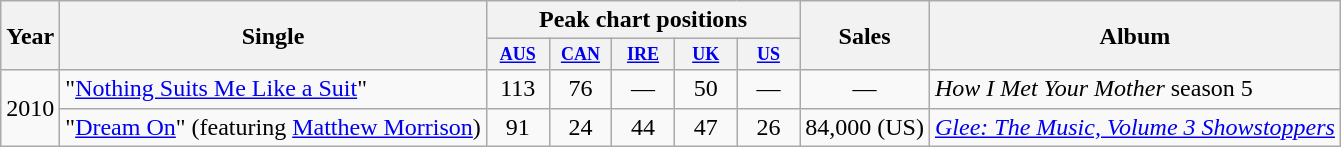<table class="wikitable">
<tr>
<th rowspan="2">Year</th>
<th rowspan="2">Single</th>
<th colspan="5">Peak chart positions</th>
<th rowspan="2">Sales</th>
<th rowspan="2">Album</th>
</tr>
<tr>
<th style="width:3em;font-size:75%;"><a href='#'>AUS</a></th>
<th style="width:3em;font-size:75%;"><a href='#'>CAN</a></th>
<th style="width:3em;font-size:75%;"><a href='#'>IRE</a></th>
<th style="width:3em;font-size:75%;"><a href='#'>UK</a></th>
<th style="width:3em;font-size:75%;"><a href='#'>US</a></th>
</tr>
<tr>
<td rowspan="2">2010</td>
<td>"<a href='#'>Nothing Suits Me Like a Suit</a>"</td>
<td style="text-align:center;">113</td>
<td style="text-align:center;">76</td>
<td style="text-align:center;">—</td>
<td style="text-align:center;">50</td>
<td style="text-align:center;">—</td>
<td style="text-align:center;">—</td>
<td><em>How I Met Your Mother</em> season 5</td>
</tr>
<tr>
<td>"<a href='#'>Dream On</a>" (featuring <a href='#'>Matthew Morrison</a>)</td>
<td style="text-align:center;">91</td>
<td style="text-align:center;">24</td>
<td style="text-align:center;">44</td>
<td style="text-align:center;">47</td>
<td style="text-align:center;">26</td>
<td style="text-align:center;">84,000 (US)</td>
<td><em><a href='#'>Glee: The Music, Volume 3 Showstoppers</a></em></td>
</tr>
</table>
